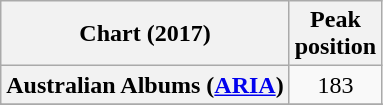<table class="wikitable sortable plainrowheaders" style="text-align:center">
<tr>
<th scope="col">Chart (2017)</th>
<th scope="col">Peak<br> position</th>
</tr>
<tr>
<th scope="row">Australian Albums (<a href='#'>ARIA</a>)</th>
<td align="center">183</td>
</tr>
<tr>
</tr>
<tr>
</tr>
<tr>
</tr>
<tr>
</tr>
</table>
